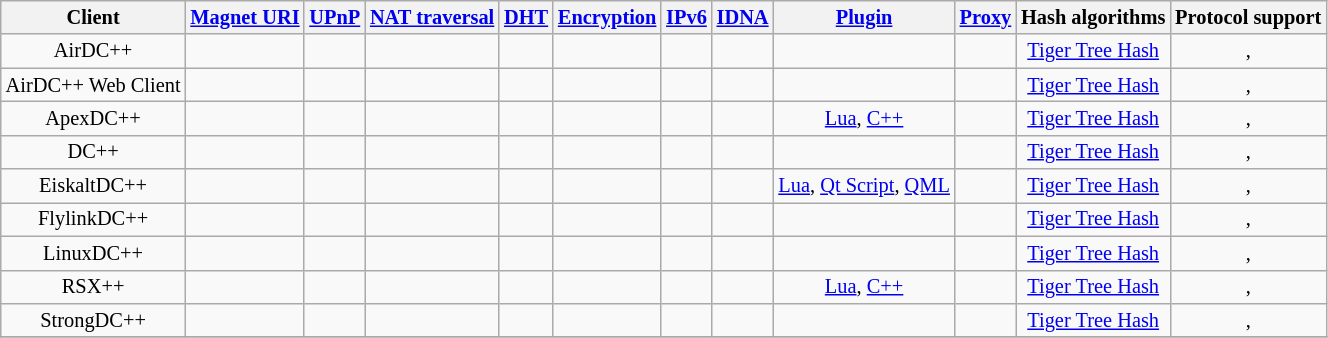<table style="font-size: 85%; text-align: center;" class="wikitable sortable">
<tr>
<th>Client</th>
<th><a href='#'>Magnet URI</a></th>
<th><a href='#'>UPnP</a></th>
<th><a href='#'>NAT traversal</a></th>
<th><a href='#'>DHT</a></th>
<th><a href='#'>Encryption</a></th>
<th><a href='#'>IPv6</a></th>
<th><a href='#'>IDNA</a></th>
<th><a href='#'>Plugin</a></th>
<th><a href='#'>Proxy</a></th>
<th>Hash algorithms</th>
<th>Protocol support</th>
</tr>
<tr>
<td>AirDC++</td>
<td></td>
<td></td>
<td></td>
<td></td>
<td></td>
<td></td>
<td></td>
<td></td>
<td></td>
<td><a href='#'>Tiger Tree Hash</a></td>
<td>, </td>
</tr>
<tr>
<td>AirDC++ Web Client</td>
<td></td>
<td></td>
<td></td>
<td></td>
<td></td>
<td></td>
<td></td>
<td></td>
<td></td>
<td><a href='#'>Tiger Tree Hash</a></td>
<td>, </td>
</tr>
<tr>
<td>ApexDC++</td>
<td></td>
<td></td>
<td></td>
<td></td>
<td></td>
<td></td>
<td></td>
<td><a href='#'>Lua</a>, <a href='#'>C++</a></td>
<td></td>
<td><a href='#'>Tiger Tree Hash</a></td>
<td>, </td>
</tr>
<tr>
<td>DC++</td>
<td></td>
<td></td>
<td></td>
<td></td>
<td></td>
<td></td>
<td></td>
<td></td>
<td></td>
<td><a href='#'>Tiger Tree Hash</a></td>
<td>, </td>
</tr>
<tr>
<td>EiskaltDC++</td>
<td></td>
<td></td>
<td></td>
<td></td>
<td></td>
<td></td>
<td></td>
<td><a href='#'>Lua</a>, <a href='#'>Qt Script</a>, <a href='#'>QML</a></td>
<td></td>
<td><a href='#'>Tiger Tree Hash</a></td>
<td>, </td>
</tr>
<tr>
<td>FlylinkDC++</td>
<td></td>
<td></td>
<td></td>
<td></td>
<td></td>
<td></td>
<td></td>
<td></td>
<td></td>
<td><a href='#'>Tiger Tree Hash</a></td>
<td>, </td>
</tr>
<tr>
<td>LinuxDC++</td>
<td></td>
<td></td>
<td></td>
<td></td>
<td></td>
<td></td>
<td></td>
<td></td>
<td></td>
<td><a href='#'>Tiger Tree Hash</a></td>
<td>, </td>
</tr>
<tr>
<td>RSX++</td>
<td></td>
<td></td>
<td></td>
<td></td>
<td></td>
<td></td>
<td></td>
<td><a href='#'>Lua</a>, <a href='#'>C++</a></td>
<td></td>
<td><a href='#'>Tiger Tree Hash</a></td>
<td>, </td>
</tr>
<tr>
<td>StrongDC++</td>
<td></td>
<td></td>
<td></td>
<td></td>
<td></td>
<td></td>
<td></td>
<td></td>
<td></td>
<td><a href='#'>Tiger Tree Hash</a></td>
<td>, </td>
</tr>
<tr>
</tr>
</table>
